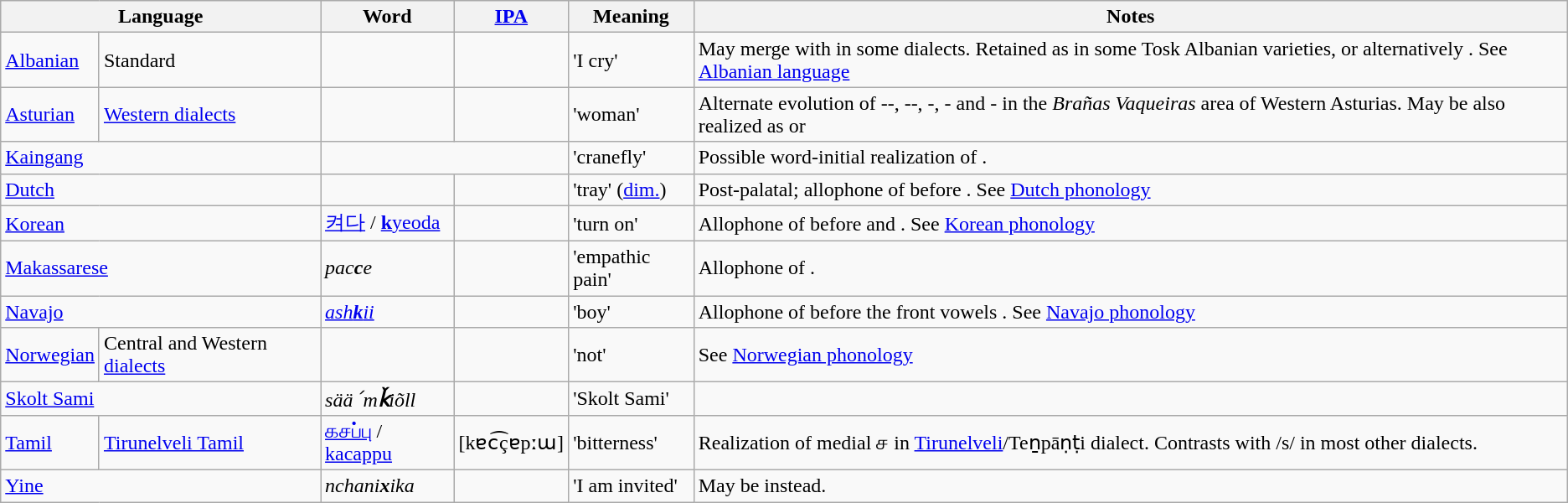<table class="wikitable">
<tr>
<th colspan="2">Language</th>
<th>Word</th>
<th><a href='#'>IPA</a></th>
<th>Meaning</th>
<th>Notes</th>
</tr>
<tr>
<td><a href='#'>Albanian</a></td>
<td>Standard</td>
<td></td>
<td align="center"></td>
<td>'I cry'</td>
<td>May merge with  in some dialects. Retained as  in some Tosk Albanian varieties, or alternatively . See <a href='#'>Albanian language</a></td>
</tr>
<tr>
<td><a href='#'>Asturian</a></td>
<td><a href='#'>Western dialects</a></td>
<td></td>
<td align="center"></td>
<td>'woman'</td>
<td>Alternate evolution of --, --, -, - and - in the <em>Brañas Vaqueiras</em> area of Western Asturias. May be also realized as  or </td>
</tr>
<tr>
<td colspan="2"><a href='#'>Kaingang</a></td>
<td colspan="2" align="center"></td>
<td>'cranefly'</td>
<td>Possible word-initial realization of .</td>
</tr>
<tr>
<td colspan="2"><a href='#'>Dutch</a></td>
<td></td>
<td align="center"></td>
<td>'tray' (<a href='#'>dim.</a>)</td>
<td>Post-palatal; allophone of  before . See <a href='#'>Dutch phonology</a></td>
</tr>
<tr>
<td colspan="2"><a href='#'>Korean</a></td>
<td><a href='#'>켜다</a> / <a href='#'><strong>k</strong>yeoda</a></td>
<td align="center"></td>
<td>'turn on'</td>
<td>Allophone of  before  and . See <a href='#'>Korean phonology</a></td>
</tr>
<tr>
<td colspan="2"><a href='#'>Makassarese</a></td>
<td><em>pac<strong>c</strong>e</em></td>
<td align="center"></td>
<td>'empathic pain'</td>
<td>Allophone of .</td>
</tr>
<tr>
<td colspan="2"><a href='#'>Navajo</a></td>
<td><a href='#'><em>ash<strong>k</strong>ii</em></a></td>
<td align="center"></td>
<td>'boy'</td>
<td>Allophone of  before the front vowels . See <a href='#'>Navajo phonology</a></td>
</tr>
<tr>
<td><a href='#'>Norwegian</a></td>
<td>Central and Western <a href='#'>dialects</a></td>
<td></td>
<td align="center"></td>
<td>'not'</td>
<td>See <a href='#'>Norwegian phonology</a></td>
</tr>
<tr>
<td colspan="2"><a href='#'>Skolt Sami</a></td>
<td><em>sääˊm<strong>ǩ</strong>iõll</em></td>
<td align="center"></td>
<td>'Skolt Sami'</td>
<td></td>
</tr>
<tr>
<td><a href='#'>Tamil</a></td>
<td><a href='#'>Tirunelveli Tamil</a></td>
<td><a href='#'>கசப்பு</a> / <a href='#'>kacappu</a></td>
<td>[kɐc͡çɐpːɯ]</td>
<td>'bitterness'</td>
<td>Realization of medial ச in <a href='#'>Tirunelveli</a>/Teṉpāṇṭi dialect. Contrasts with /s/ in most other dialects.</td>
</tr>
<tr>
<td colspan="2"><a href='#'>Yine</a></td>
<td><em>nchani<strong>x</strong>ika</em></td>
<td></td>
<td>'I am invited'</td>
<td>May be  instead.</td>
</tr>
</table>
